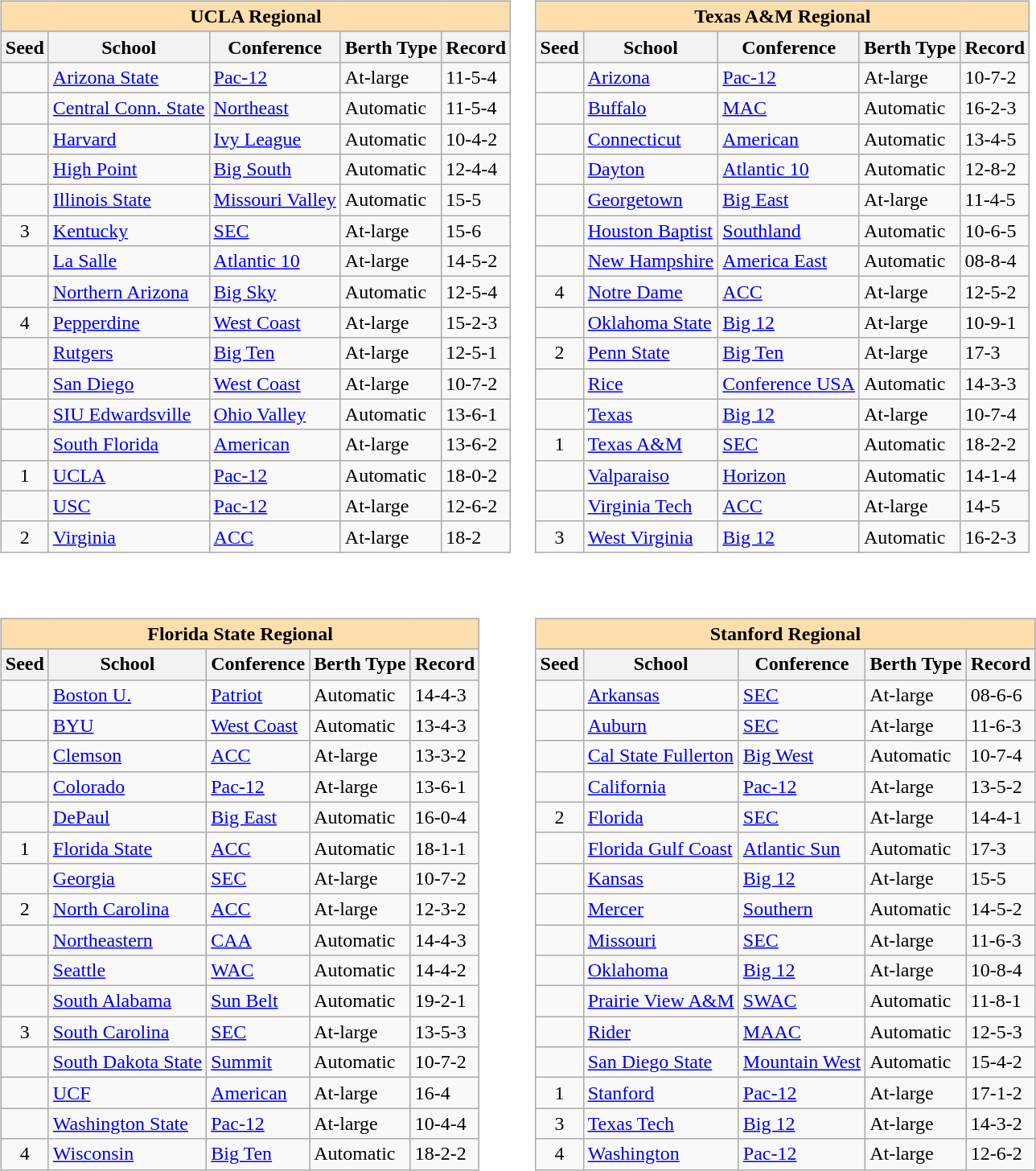<table>
<tr>
<td valign=top><br><table class="wikitable sortable">
<tr>
<th colspan="5" style="background:#ffdead;">UCLA Regional</th>
</tr>
<tr>
<th>Seed</th>
<th>School</th>
<th>Conference</th>
<th>Berth Type</th>
<th>Record</th>
</tr>
<tr>
<td></td>
<td><a href='#'>Arizona State</a></td>
<td><a href='#'>Pac-12</a></td>
<td>At-large</td>
<td>11-5-4</td>
</tr>
<tr>
<td></td>
<td><a href='#'>Central Conn. State</a></td>
<td><a href='#'>Northeast</a></td>
<td>Automatic</td>
<td>11-5-4</td>
</tr>
<tr>
<td></td>
<td><a href='#'>Harvard</a></td>
<td><a href='#'>Ivy League</a></td>
<td>Automatic</td>
<td>10-4-2</td>
</tr>
<tr>
<td></td>
<td><a href='#'>High Point</a></td>
<td><a href='#'>Big South</a></td>
<td>Automatic</td>
<td>12-4-4</td>
</tr>
<tr>
<td></td>
<td><a href='#'>Illinois State</a></td>
<td><a href='#'>Missouri Valley</a></td>
<td>Automatic</td>
<td>15-5</td>
</tr>
<tr>
<td align=center>3</td>
<td><a href='#'>Kentucky</a></td>
<td><a href='#'>SEC</a></td>
<td>At-large</td>
<td>15-6</td>
</tr>
<tr>
<td></td>
<td><a href='#'>La Salle</a></td>
<td><a href='#'>Atlantic 10</a></td>
<td>At-large</td>
<td>14-5-2</td>
</tr>
<tr>
<td></td>
<td><a href='#'>Northern Arizona</a></td>
<td><a href='#'>Big Sky</a></td>
<td>Automatic</td>
<td>12-5-4</td>
</tr>
<tr>
<td align=center>4</td>
<td><a href='#'>Pepperdine</a></td>
<td><a href='#'>West Coast</a></td>
<td>At-large</td>
<td>15-2-3</td>
</tr>
<tr>
<td></td>
<td><a href='#'>Rutgers</a></td>
<td><a href='#'>Big Ten</a></td>
<td>At-large</td>
<td>12-5-1</td>
</tr>
<tr>
<td></td>
<td><a href='#'>San Diego</a></td>
<td><a href='#'>West Coast</a></td>
<td>At-large</td>
<td>10-7-2</td>
</tr>
<tr>
<td></td>
<td><a href='#'>SIU Edwardsville</a></td>
<td><a href='#'>Ohio Valley</a></td>
<td>Automatic</td>
<td>13-6-1</td>
</tr>
<tr>
<td></td>
<td><a href='#'>South Florida</a></td>
<td><a href='#'>American</a></td>
<td>At-large</td>
<td>13-6-2</td>
</tr>
<tr>
<td align=center>1</td>
<td><a href='#'>UCLA</a></td>
<td><a href='#'>Pac-12</a></td>
<td>Automatic</td>
<td>18-0-2</td>
</tr>
<tr>
<td></td>
<td><a href='#'>USC</a></td>
<td><a href='#'>Pac-12</a></td>
<td>At-large</td>
<td>12-6-2</td>
</tr>
<tr>
<td align=center>2</td>
<td><a href='#'>Virginia</a></td>
<td><a href='#'>ACC</a></td>
<td>At-large</td>
<td>18-2</td>
</tr>
</table>
</td>
<td valign=top><br><table class="wikitable sortable">
<tr>
<th colspan="5" style="background:#ffdead;">Texas A&M Regional</th>
</tr>
<tr>
<th>Seed</th>
<th>School</th>
<th>Conference</th>
<th>Berth Type</th>
<th>Record</th>
</tr>
<tr>
<td></td>
<td><a href='#'>Arizona</a></td>
<td><a href='#'>Pac-12</a></td>
<td>At-large</td>
<td>10-7-2</td>
</tr>
<tr>
<td></td>
<td><a href='#'>Buffalo</a></td>
<td><a href='#'>MAC</a></td>
<td>Automatic</td>
<td>16-2-3</td>
</tr>
<tr>
<td></td>
<td><a href='#'>Connecticut</a></td>
<td><a href='#'>American</a></td>
<td>Automatic</td>
<td>13-4-5</td>
</tr>
<tr>
<td></td>
<td><a href='#'>Dayton</a></td>
<td><a href='#'>Atlantic 10</a></td>
<td>Automatic</td>
<td>12-8-2</td>
</tr>
<tr>
<td></td>
<td><a href='#'>Georgetown</a></td>
<td><a href='#'>Big East</a></td>
<td>At-large</td>
<td>11-4-5</td>
</tr>
<tr>
<td></td>
<td><a href='#'>Houston Baptist</a></td>
<td><a href='#'>Southland</a></td>
<td>Automatic</td>
<td>10-6-5</td>
</tr>
<tr>
<td></td>
<td><a href='#'>New Hampshire</a></td>
<td><a href='#'>America East</a></td>
<td>Automatic</td>
<td>08-8-4</td>
</tr>
<tr>
<td align=center>4</td>
<td><a href='#'>Notre Dame</a></td>
<td><a href='#'>ACC</a></td>
<td>At-large</td>
<td>12-5-2</td>
</tr>
<tr>
<td></td>
<td><a href='#'>Oklahoma State</a></td>
<td><a href='#'>Big 12</a></td>
<td>At-large</td>
<td>10-9-1</td>
</tr>
<tr>
<td align=center>2</td>
<td><a href='#'>Penn State</a></td>
<td><a href='#'>Big Ten</a></td>
<td>At-large</td>
<td>17-3</td>
</tr>
<tr>
<td></td>
<td><a href='#'>Rice</a></td>
<td><a href='#'>Conference USA</a></td>
<td>Automatic</td>
<td>14-3-3</td>
</tr>
<tr>
<td></td>
<td><a href='#'>Texas</a></td>
<td><a href='#'>Big 12</a></td>
<td>At-large</td>
<td>10-7-4</td>
</tr>
<tr>
<td align=center>1</td>
<td><a href='#'>Texas A&M</a></td>
<td><a href='#'>SEC</a></td>
<td>Automatic</td>
<td>18-2-2</td>
</tr>
<tr>
<td></td>
<td><a href='#'>Valparaiso</a></td>
<td><a href='#'>Horizon</a></td>
<td>Automatic</td>
<td>14-1-4</td>
</tr>
<tr>
<td></td>
<td><a href='#'>Virginia Tech</a></td>
<td><a href='#'>ACC</a></td>
<td>At-large</td>
<td>14-5</td>
</tr>
<tr>
<td align=center>3</td>
<td><a href='#'>West Virginia</a></td>
<td><a href='#'>Big 12</a></td>
<td>Automatic</td>
<td>16-2-3</td>
</tr>
</table>
</td>
</tr>
<tr>
<td valign=top><br><table class="wikitable sortable">
<tr>
<th colspan="5" style="background:#ffdead;">Florida State Regional</th>
</tr>
<tr>
<th>Seed</th>
<th>School</th>
<th>Conference</th>
<th>Berth Type</th>
<th>Record</th>
</tr>
<tr>
<td></td>
<td><a href='#'>Boston U.</a></td>
<td><a href='#'>Patriot</a></td>
<td>Automatic</td>
<td>14-4-3</td>
</tr>
<tr>
<td></td>
<td><a href='#'>BYU</a></td>
<td><a href='#'>West Coast</a></td>
<td>Automatic</td>
<td>13-4-3</td>
</tr>
<tr>
<td></td>
<td><a href='#'>Clemson</a></td>
<td><a href='#'>ACC</a></td>
<td>At-large</td>
<td>13-3-2</td>
</tr>
<tr>
<td></td>
<td><a href='#'>Colorado</a></td>
<td><a href='#'>Pac-12</a></td>
<td>At-large</td>
<td>13-6-1</td>
</tr>
<tr>
<td></td>
<td><a href='#'>DePaul</a></td>
<td><a href='#'>Big East</a></td>
<td>Automatic</td>
<td>16-0-4</td>
</tr>
<tr>
<td align=center>1</td>
<td><a href='#'>Florida State</a></td>
<td><a href='#'>ACC</a></td>
<td>Automatic</td>
<td>18-1-1</td>
</tr>
<tr>
<td></td>
<td><a href='#'>Georgia</a></td>
<td><a href='#'>SEC</a></td>
<td>At-large</td>
<td>10-7-2</td>
</tr>
<tr>
<td align=center>2</td>
<td><a href='#'>North Carolina</a></td>
<td><a href='#'>ACC</a></td>
<td>At-large</td>
<td>12-3-2</td>
</tr>
<tr>
<td></td>
<td><a href='#'>Northeastern</a></td>
<td><a href='#'>CAA</a></td>
<td>Automatic</td>
<td>14-4-3</td>
</tr>
<tr>
<td></td>
<td><a href='#'>Seattle</a></td>
<td><a href='#'>WAC</a></td>
<td>Automatic</td>
<td>14-4-2</td>
</tr>
<tr>
<td></td>
<td><a href='#'>South Alabama</a></td>
<td><a href='#'>Sun Belt</a></td>
<td>Automatic</td>
<td>19-2-1</td>
</tr>
<tr>
<td align=center>3</td>
<td><a href='#'>South Carolina</a></td>
<td><a href='#'>SEC</a></td>
<td>At-large</td>
<td>13-5-3</td>
</tr>
<tr>
<td></td>
<td><a href='#'>South Dakota State</a></td>
<td><a href='#'>Summit</a></td>
<td>Automatic</td>
<td>10-7-2</td>
</tr>
<tr>
<td></td>
<td><a href='#'>UCF</a></td>
<td><a href='#'>American</a></td>
<td>At-large</td>
<td>16-4</td>
</tr>
<tr>
<td></td>
<td><a href='#'>Washington State</a></td>
<td><a href='#'>Pac-12</a></td>
<td>At-large</td>
<td>10-4-4</td>
</tr>
<tr>
<td align=center>4</td>
<td><a href='#'>Wisconsin</a></td>
<td><a href='#'>Big Ten</a></td>
<td>Automatic</td>
<td>18-2-2</td>
</tr>
</table>
</td>
<td valign=top><br><table class="wikitable sortable">
<tr>
<th colspan="5" style="background:#ffdead;">Stanford Regional</th>
</tr>
<tr>
<th>Seed</th>
<th>School</th>
<th>Conference</th>
<th>Berth Type</th>
<th>Record</th>
</tr>
<tr>
<td></td>
<td><a href='#'>Arkansas</a></td>
<td><a href='#'>SEC</a></td>
<td>At-large</td>
<td>08-6-6</td>
</tr>
<tr>
<td></td>
<td><a href='#'>Auburn</a></td>
<td><a href='#'>SEC</a></td>
<td>At-large</td>
<td>11-6-3</td>
</tr>
<tr>
<td></td>
<td><a href='#'>Cal State Fullerton</a></td>
<td><a href='#'>Big West</a></td>
<td>Automatic</td>
<td>10-7-4</td>
</tr>
<tr>
<td></td>
<td><a href='#'>California</a></td>
<td><a href='#'>Pac-12</a></td>
<td>At-large</td>
<td>13-5-2</td>
</tr>
<tr>
<td align=center>2</td>
<td><a href='#'>Florida</a></td>
<td><a href='#'>SEC</a></td>
<td>At-large</td>
<td>14-4-1</td>
</tr>
<tr>
<td></td>
<td><a href='#'>Florida Gulf Coast</a></td>
<td><a href='#'>Atlantic Sun</a></td>
<td>Automatic</td>
<td>17-3</td>
</tr>
<tr>
<td></td>
<td><a href='#'>Kansas</a></td>
<td><a href='#'>Big 12</a></td>
<td>At-large</td>
<td>15-5</td>
</tr>
<tr>
<td></td>
<td><a href='#'>Mercer</a></td>
<td><a href='#'>Southern</a></td>
<td>Automatic</td>
<td>14-5-2</td>
</tr>
<tr>
<td></td>
<td><a href='#'>Missouri</a></td>
<td><a href='#'>SEC</a></td>
<td>At-large</td>
<td>11-6-3</td>
</tr>
<tr>
<td></td>
<td><a href='#'>Oklahoma</a></td>
<td><a href='#'>Big 12</a></td>
<td>At-large</td>
<td>10-8-4</td>
</tr>
<tr>
<td></td>
<td><a href='#'>Prairie View A&M</a></td>
<td><a href='#'>SWAC</a></td>
<td>Automatic</td>
<td>11-8-1</td>
</tr>
<tr>
<td></td>
<td><a href='#'>Rider</a></td>
<td><a href='#'>MAAC</a></td>
<td>Automatic</td>
<td>12-5-3</td>
</tr>
<tr>
<td></td>
<td><a href='#'>San Diego State</a></td>
<td><a href='#'>Mountain West</a></td>
<td>Automatic</td>
<td>15-4-2</td>
</tr>
<tr>
<td align=center>1</td>
<td><a href='#'>Stanford</a></td>
<td><a href='#'>Pac-12</a></td>
<td>At-large</td>
<td>17-1-2</td>
</tr>
<tr>
<td align=center>3</td>
<td><a href='#'>Texas Tech</a></td>
<td><a href='#'>Big 12</a></td>
<td>At-large</td>
<td>14-3-2</td>
</tr>
<tr>
<td align=center>4</td>
<td><a href='#'>Washington</a></td>
<td><a href='#'>Pac-12</a></td>
<td>At-large</td>
<td>12-6-2</td>
</tr>
</table>
</td>
</tr>
</table>
